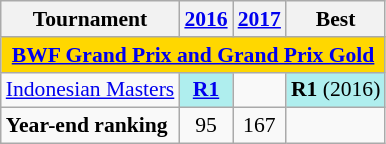<table style='font-size: 90%; text-align:center;' class='wikitable'>
<tr>
<th>Tournament</th>
<th><a href='#'>2016</a></th>
<th><a href='#'>2017</a></th>
<th>Best</th>
</tr>
<tr bgcolor=FFD700>
<td colspan=20 align=center><strong><a href='#'>BWF Grand Prix and Grand Prix Gold</a></strong></td>
</tr>
<tr>
<td align=left><a href='#'>Indonesian Masters</a></td>
<td bgcolor=AFEEEE><a href='#'><strong>R1</strong></a></td>
<td></td>
<td bgcolor=AFEEEE><strong>R1</strong> (2016)</td>
</tr>
<tr>
<td align=left><strong>Year-end ranking</strong></td>
<td>95</td>
<td>167</td>
<td></td>
</tr>
</table>
